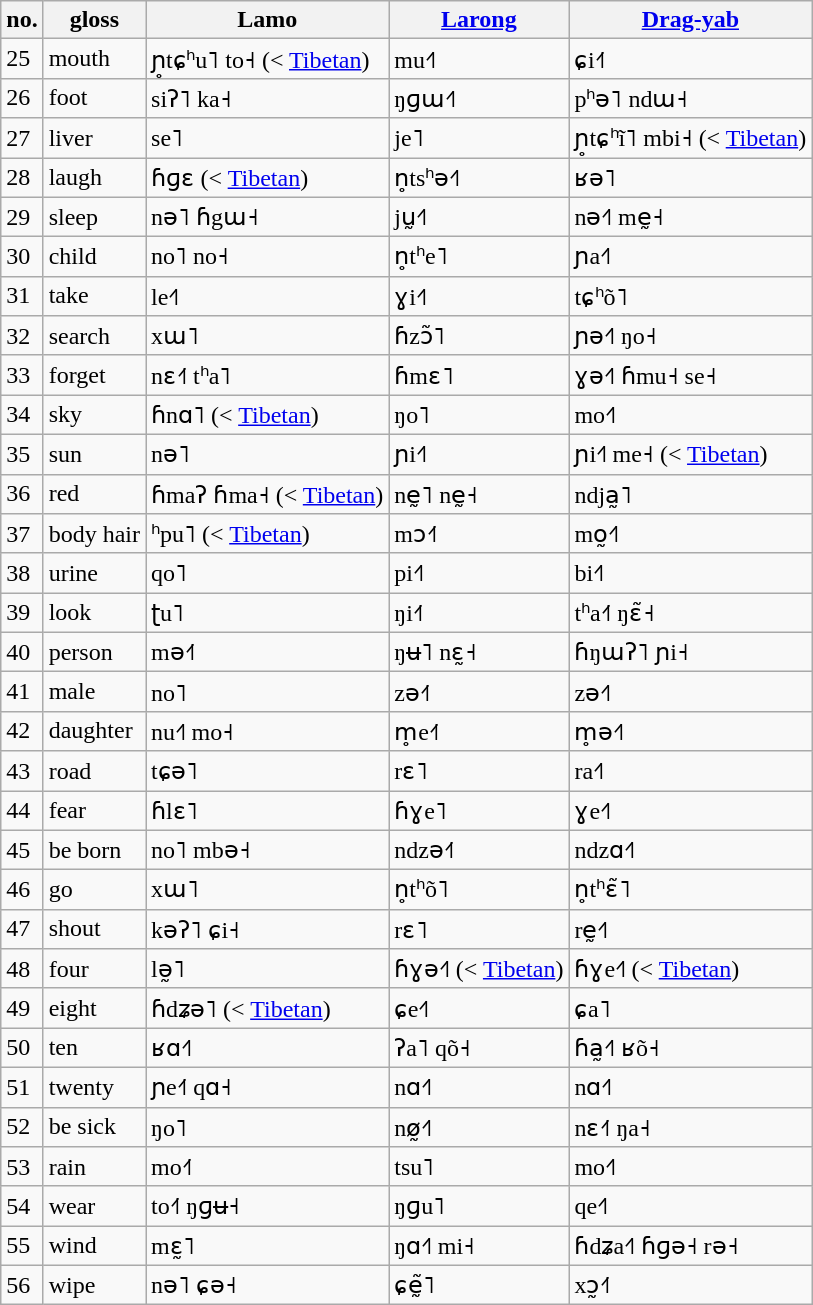<table class="wikitable" sortable">
<tr>
<th>no.</th>
<th>gloss</th>
<th>Lamo</th>
<th><a href='#'>Larong</a></th>
<th><a href='#'>Drag-yab</a></th>
</tr>
<tr>
<td>25</td>
<td>mouth</td>
<td>ɲ̥tɕʰu˥ to˧ (< <a href='#'>Tibetan</a>)</td>
<td>mu˧˥</td>
<td>ɕi˧˥</td>
</tr>
<tr>
<td>26</td>
<td>foot</td>
<td>siʔ˥ ka˧</td>
<td>ŋɡɯ˧˥</td>
<td>pʰə˥ ndɯ˧</td>
</tr>
<tr>
<td>27</td>
<td>liver</td>
<td>se˥</td>
<td>je˥</td>
<td>ɲ̥tɕʰĩ˥ mbi˧ (< <a href='#'>Tibetan</a>)</td>
</tr>
<tr>
<td>28</td>
<td>laugh</td>
<td>ɦɡɛ (< <a href='#'>Tibetan</a>)</td>
<td>n̥tsʰə˧˥</td>
<td>ʁə˥</td>
</tr>
<tr>
<td>29</td>
<td>sleep</td>
<td>nə˥ ɦgɯ˧</td>
<td>jṵ˧˥</td>
<td>nə˧˥ mḛ˧</td>
</tr>
<tr>
<td>30</td>
<td>child</td>
<td>no˥ no˧</td>
<td>n̥tʰe˥</td>
<td>ɲa˧˥</td>
</tr>
<tr>
<td>31</td>
<td>take</td>
<td>le˧˥</td>
<td>ɣi˧˥</td>
<td>tɕʰõ˥</td>
</tr>
<tr>
<td>32</td>
<td>search</td>
<td>xɯ˥</td>
<td>ɦzɔ̃˥</td>
<td>ɲə˧˥ ŋo˧</td>
</tr>
<tr>
<td>33</td>
<td>forget</td>
<td>nɛ˧˥ tʰa˥</td>
<td>ɦmɛ˥</td>
<td>ɣə˧˥ ɦmu˧ se˧</td>
</tr>
<tr>
<td>34</td>
<td>sky</td>
<td>ɦnɑ˥ (< <a href='#'>Tibetan</a>)</td>
<td>ŋo˥</td>
<td>mo˧˥</td>
</tr>
<tr>
<td>35</td>
<td>sun</td>
<td>nə˥</td>
<td>ɲi˧˥</td>
<td>ɲi˧˥ me˧ (< <a href='#'>Tibetan</a>)</td>
</tr>
<tr>
<td>36</td>
<td>red</td>
<td>ɦmaʔ ɦma˧ (< <a href='#'>Tibetan</a>)</td>
<td>nḛ˥ nḛ˧</td>
<td>ndja̰˥</td>
</tr>
<tr>
<td>37</td>
<td>body hair</td>
<td>ʰpu˥ (< <a href='#'>Tibetan</a>)</td>
<td>mɔ˧˥</td>
<td>mo̰˧˥</td>
</tr>
<tr>
<td>38</td>
<td>urine</td>
<td>qo˥</td>
<td>pi˧˥</td>
<td>bi˧˥</td>
</tr>
<tr>
<td>39</td>
<td>look</td>
<td>ʈu˥</td>
<td>ŋi˧˥</td>
<td>tʰa˧˥ ŋɛ̃˧</td>
</tr>
<tr>
<td>40</td>
<td>person</td>
<td>mə˧˥</td>
<td>ŋʉ˥ nɛ̰˧</td>
<td>ɦŋɯʔ˥ ɲi˧</td>
</tr>
<tr>
<td>41</td>
<td>male</td>
<td>no˥</td>
<td>zə˧˥</td>
<td>zə˧˥</td>
</tr>
<tr>
<td>42</td>
<td>daughter</td>
<td>nu˧˥ mo˧</td>
<td>m̥e˧˥</td>
<td>m̥ə˧˥</td>
</tr>
<tr>
<td>43</td>
<td>road</td>
<td>tɕə˥</td>
<td>rɛ˥</td>
<td>ra˧˥</td>
</tr>
<tr>
<td>44</td>
<td>fear</td>
<td>ɦlɛ˥</td>
<td>ɦɣe˥</td>
<td>ɣe˧˥</td>
</tr>
<tr>
<td>45</td>
<td>be born</td>
<td>no˥ mbə˧</td>
<td>ndzə˧˥</td>
<td>ndzɑ˧˥</td>
</tr>
<tr>
<td>46</td>
<td>go</td>
<td>xɯ˥</td>
<td>n̥tʰõ˥</td>
<td>n̥tʰɛ̃˥</td>
</tr>
<tr>
<td>47</td>
<td>shout</td>
<td>kəʔ˥ ɕi˧</td>
<td>rɛ˥</td>
<td>rḛ˧˥</td>
</tr>
<tr>
<td>48</td>
<td>four</td>
<td>lə̰˥</td>
<td>ɦɣə˧˥ (< <a href='#'>Tibetan</a>)</td>
<td>ɦɣe˧˥ (< <a href='#'>Tibetan</a>)</td>
</tr>
<tr>
<td>49</td>
<td>eight</td>
<td>ɦdʑə˥ (< <a href='#'>Tibetan</a>)</td>
<td>ɕe˧˥</td>
<td>ɕa˥</td>
</tr>
<tr>
<td>50</td>
<td>ten</td>
<td>ʁɑ˧˥</td>
<td>ʔa˥ qõ˧</td>
<td>ɦa̰˧˥ ʁõ˧</td>
</tr>
<tr>
<td>51</td>
<td>twenty</td>
<td>ɲe˧˥ qɑ˧</td>
<td>nɑ˧˥</td>
<td>nɑ˧˥</td>
</tr>
<tr>
<td>52</td>
<td>be sick</td>
<td>ŋo˥</td>
<td>nø̰˧˥</td>
<td>nɛ˧˥ ŋa˧</td>
</tr>
<tr>
<td>53</td>
<td>rain</td>
<td>mo˧˥</td>
<td>tsu˥</td>
<td>mo˧˥</td>
</tr>
<tr>
<td>54</td>
<td>wear</td>
<td>to˧˥ ŋɡʉ˧</td>
<td>ŋɡu˥</td>
<td>qe˧˥</td>
</tr>
<tr>
<td>55</td>
<td>wind</td>
<td>mɛ̰˥</td>
<td>ŋɑ˧˥ mi˧</td>
<td>ɦdʑa˧˥ ɦɡə˧ rə˧</td>
</tr>
<tr>
<td>56</td>
<td>wipe</td>
<td>nə˥ ɕə˧</td>
<td>ɕḛ̃˥</td>
<td>xɔ̰˧˥</td>
</tr>
</table>
